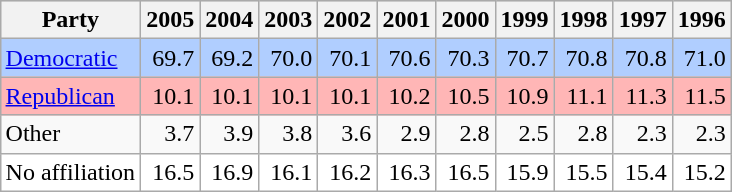<table class="wikitable" style="float: right; margin-right: 1em; text-align: right;">
<tr style="background:lightgrey; text-align:center;">
<th>Party</th>
<th>2005</th>
<th>2004</th>
<th>2003</th>
<th>2002</th>
<th>2001</th>
<th>2000</th>
<th>1999</th>
<th>1998</th>
<th>1997</th>
<th>1996</th>
</tr>
<tr style="background:#B0CEFF;">
<td align="left"><a href='#'>Democratic</a></td>
<td>69.7</td>
<td>69.2</td>
<td>70.0</td>
<td>70.1</td>
<td>70.6</td>
<td>70.3</td>
<td>70.7</td>
<td>70.8</td>
<td>70.8</td>
<td>71.0</td>
</tr>
<tr style="background:#FFB6B6;">
<td align="left"><a href='#'>Republican</a></td>
<td>10.1</td>
<td>10.1</td>
<td>10.1</td>
<td>10.1</td>
<td>10.2</td>
<td>10.5</td>
<td>10.9</td>
<td>11.1</td>
<td>11.3</td>
<td>11.5</td>
</tr>
<tr>
<td align="left">Other</td>
<td>3.7</td>
<td>3.9</td>
<td>3.8</td>
<td>3.6</td>
<td>2.9</td>
<td>2.8</td>
<td>2.5</td>
<td>2.8</td>
<td>2.3</td>
<td>2.3</td>
</tr>
<tr style="background:white;">
<td align="left">No affiliation</td>
<td>16.5</td>
<td>16.9</td>
<td>16.1</td>
<td>16.2</td>
<td>16.3</td>
<td>16.5</td>
<td>15.9</td>
<td>15.5</td>
<td>15.4</td>
<td>15.2</td>
</tr>
</table>
